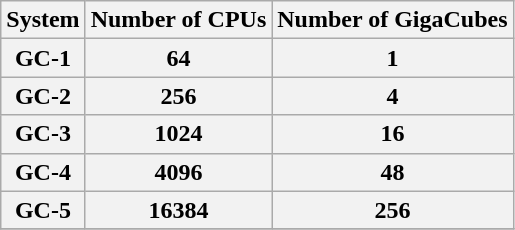<table class="wikitable">
<tr>
<th align=left>System</th>
<th align=center>Number of CPUs</th>
<th align=center>Number of GigaCubes</th>
</tr>
<tr valign=top>
<th align=left>GC-1</th>
<th align=center>64</th>
<th align=center>1</th>
</tr>
<tr valign=top>
<th align=left>GC-2</th>
<th align=center>256</th>
<th align=center>4</th>
</tr>
<tr valign=top>
<th align=left>GC-3</th>
<th align=center>1024</th>
<th align=center>16</th>
</tr>
<tr valign=top>
<th align=left>GC-4</th>
<th align=center>4096</th>
<th align=center>48</th>
</tr>
<tr valign=top>
<th align=left>GC-5</th>
<th align=center>16384</th>
<th align=center>256</th>
</tr>
<tr valign=top>
</tr>
</table>
